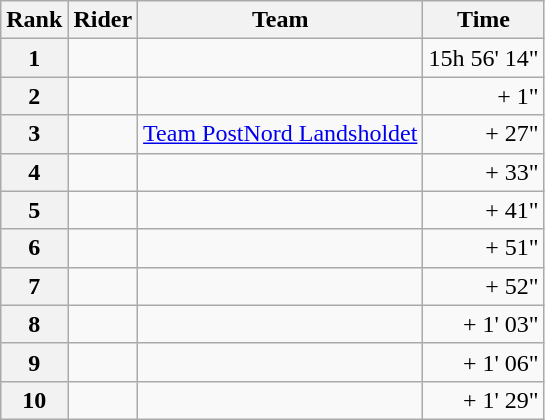<table class="wikitable" margin-bottom:0;">
<tr>
<th scope="col">Rank</th>
<th scope="col">Rider</th>
<th scope="col">Team</th>
<th scope="col">Time</th>
</tr>
<tr>
<th scope="row">1</th>
<td> </td>
<td></td>
<td align="right">15h 56' 14"</td>
</tr>
<tr>
<th scope="row">2</th>
<td></td>
<td></td>
<td align="right">+ 1"</td>
</tr>
<tr>
<th scope="row">3</th>
<td></td>
<td><a href='#'>Team PostNord Landsholdet</a></td>
<td align="right">+ 27"</td>
</tr>
<tr>
<th scope="row">4</th>
<td></td>
<td></td>
<td align="right">+ 33"</td>
</tr>
<tr>
<th scope="row">5</th>
<td></td>
<td></td>
<td align="right">+ 41"</td>
</tr>
<tr>
<th scope="row">6</th>
<td></td>
<td></td>
<td align="right">+ 51"</td>
</tr>
<tr>
<th scope="row">7</th>
<td></td>
<td></td>
<td align="right">+ 52"</td>
</tr>
<tr>
<th scope="row">8</th>
<td></td>
<td></td>
<td align="right">+ 1' 03"</td>
</tr>
<tr>
<th scope="row">9</th>
<td></td>
<td></td>
<td align="right">+ 1' 06"</td>
</tr>
<tr>
<th scope="row">10</th>
<td></td>
<td></td>
<td align="right">+ 1' 29"</td>
</tr>
</table>
